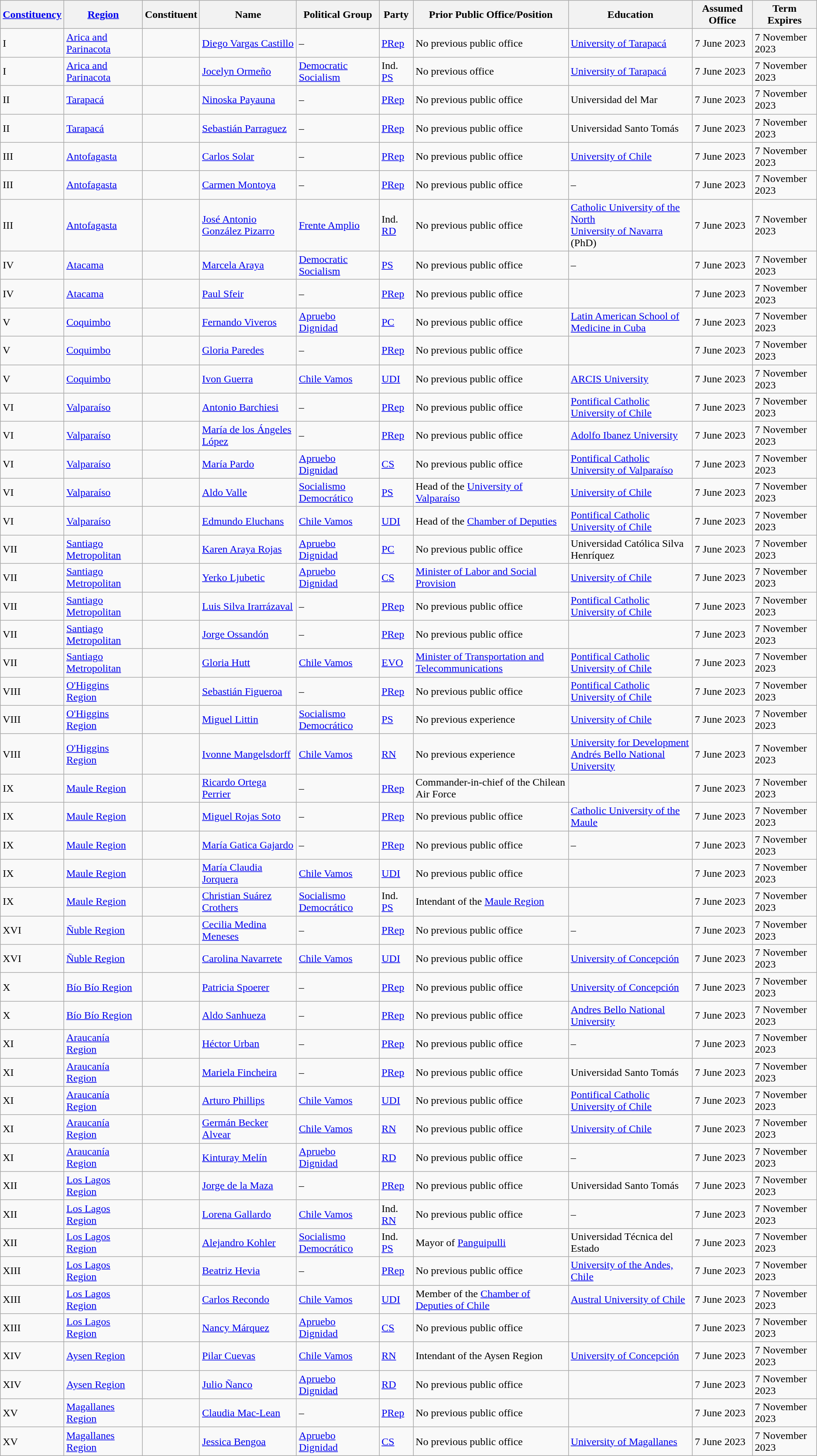<table class="wikitable sortable">
<tr>
<th><a href='#'>Constituency</a></th>
<th><a href='#'>Region</a></th>
<th>Constituent</th>
<th>Name</th>
<th>Political Group</th>
<th>Party</th>
<th>Prior Public Office/Position</th>
<th>Education</th>
<th>Assumed Office</th>
<th>Term Expires</th>
</tr>
<tr>
<td>I</td>
<td><a href='#'>Arica and Parinacota</a></td>
<td></td>
<td><a href='#'>Diego Vargas Castillo</a></td>
<td>–</td>
<td><a href='#'>PRep</a></td>
<td>No previous public office</td>
<td><a href='#'>University of Tarapacá</a></td>
<td>7 June 2023</td>
<td>7 November 2023</td>
</tr>
<tr>
<td>I</td>
<td><a href='#'>Arica and Parinacota</a></td>
<td></td>
<td><a href='#'>Jocelyn Ormeño</a></td>
<td><a href='#'>Democratic Socialism</a></td>
<td>Ind. <a href='#'>PS</a></td>
<td>No previous office</td>
<td><a href='#'>University of Tarapacá</a></td>
<td>7 June 2023</td>
<td>7 November 2023</td>
</tr>
<tr>
<td>II</td>
<td><a href='#'>Tarapacá</a></td>
<td></td>
<td><a href='#'>Ninoska Payauna</a></td>
<td>–</td>
<td><a href='#'>PRep</a></td>
<td>No previous public office</td>
<td>Universidad del Mar</td>
<td>7 June 2023</td>
<td>7 November 2023</td>
</tr>
<tr>
<td>II</td>
<td><a href='#'>Tarapacá</a></td>
<td></td>
<td><a href='#'>Sebastián Parraguez</a></td>
<td>–</td>
<td><a href='#'>PRep</a></td>
<td>No previous public office</td>
<td>Universidad Santo Tomás</td>
<td>7 June 2023</td>
<td>7 November 2023</td>
</tr>
<tr>
<td>III</td>
<td><a href='#'>Antofagasta</a></td>
<td></td>
<td><a href='#'>Carlos Solar</a></td>
<td>–</td>
<td><a href='#'>PRep</a></td>
<td>No previous public office</td>
<td><a href='#'>University of Chile</a></td>
<td>7 June 2023</td>
<td>7 November 2023</td>
</tr>
<tr>
<td>III</td>
<td><a href='#'>Antofagasta</a></td>
<td></td>
<td><a href='#'>Carmen Montoya</a></td>
<td>–</td>
<td><a href='#'>PRep</a></td>
<td>No previous public office</td>
<td>–</td>
<td>7 June 2023</td>
<td>7 November 2023</td>
</tr>
<tr>
<td>III</td>
<td><a href='#'>Antofagasta</a></td>
<td></td>
<td><a href='#'>José Antonio González Pizarro</a></td>
<td><a href='#'>Frente Amplio</a></td>
<td>Ind. <a href='#'>RD</a></td>
<td>No previous public office</td>
<td><a href='#'>Catholic University of the North</a><br><a href='#'>University of Navarra</a> (PhD)</td>
<td>7 June 2023</td>
<td>7 November 2023</td>
</tr>
<tr>
<td>IV</td>
<td><a href='#'>Atacama</a></td>
<td></td>
<td><a href='#'>Marcela Araya</a></td>
<td><a href='#'>Democratic Socialism</a></td>
<td><a href='#'>PS</a></td>
<td>No previous public office</td>
<td>–</td>
<td>7 June 2023</td>
<td>7 November 2023</td>
</tr>
<tr>
<td>IV</td>
<td><a href='#'>Atacama</a></td>
<td></td>
<td><a href='#'>Paul Sfeir</a></td>
<td>–</td>
<td><a href='#'>PRep</a></td>
<td>No previous public office</td>
<td></td>
<td>7 June 2023</td>
<td>7 November 2023</td>
</tr>
<tr>
<td>V</td>
<td><a href='#'>Coquimbo</a></td>
<td></td>
<td><a href='#'>Fernando Viveros</a></td>
<td><a href='#'>Apruebo Dignidad</a></td>
<td><a href='#'>PC</a></td>
<td>No previous public office</td>
<td><a href='#'>Latin American School of Medicine in Cuba</a></td>
<td>7 June 2023</td>
<td>7 November 2023</td>
</tr>
<tr>
<td>V</td>
<td><a href='#'>Coquimbo</a></td>
<td></td>
<td><a href='#'>Gloria Paredes</a></td>
<td>–</td>
<td><a href='#'>PRep</a></td>
<td>No previous public office</td>
<td></td>
<td>7 June 2023</td>
<td>7 November 2023</td>
</tr>
<tr>
<td>V</td>
<td><a href='#'>Coquimbo</a></td>
<td></td>
<td><a href='#'>Ivon Guerra</a></td>
<td><a href='#'>Chile Vamos</a></td>
<td><a href='#'>UDI</a></td>
<td>No previous public office</td>
<td><a href='#'>ARCIS University</a></td>
<td>7 June 2023</td>
<td>7 November 2023</td>
</tr>
<tr>
<td>VI</td>
<td><a href='#'>Valparaíso</a></td>
<td></td>
<td><a href='#'>Antonio Barchiesi</a></td>
<td>–</td>
<td><a href='#'>PRep</a></td>
<td>No previous public office</td>
<td><a href='#'>Pontifical Catholic University of Chile</a></td>
<td>7 June 2023</td>
<td>7 November 2023</td>
</tr>
<tr>
<td>VI</td>
<td><a href='#'>Valparaíso</a></td>
<td></td>
<td><a href='#'>María de los Ángeles López</a></td>
<td>–</td>
<td><a href='#'>PRep</a></td>
<td>No previous public office</td>
<td><a href='#'>Adolfo Ibanez University</a></td>
<td>7 June 2023</td>
<td>7 November 2023</td>
</tr>
<tr>
<td>VI</td>
<td><a href='#'>Valparaíso</a></td>
<td></td>
<td><a href='#'>María Pardo</a></td>
<td><a href='#'>Apruebo Dignidad</a></td>
<td><a href='#'>CS</a></td>
<td>No previous public office</td>
<td><a href='#'>Pontifical Catholic University of Valparaíso</a></td>
<td>7 June 2023</td>
<td>7 November 2023</td>
</tr>
<tr>
<td>VI</td>
<td><a href='#'>Valparaíso</a></td>
<td></td>
<td><a href='#'>Aldo Valle</a></td>
<td><a href='#'>Socialismo Democrático</a></td>
<td><a href='#'>PS</a></td>
<td>Head of the <a href='#'>University of Valparaíso</a></td>
<td><a href='#'>University of Chile</a></td>
<td>7 June 2023</td>
<td>7 November 2023</td>
</tr>
<tr>
<td>VI</td>
<td><a href='#'>Valparaíso</a></td>
<td></td>
<td><a href='#'>Edmundo Eluchans</a></td>
<td><a href='#'>Chile Vamos</a></td>
<td><a href='#'>UDI</a></td>
<td>Head of the <a href='#'>Chamber of Deputies</a></td>
<td><a href='#'>Pontifical Catholic University of Chile</a></td>
<td>7 June 2023</td>
<td>7 November 2023</td>
</tr>
<tr>
<td>VII</td>
<td><a href='#'>Santiago Metropolitan</a></td>
<td></td>
<td><a href='#'>Karen Araya Rojas</a></td>
<td><a href='#'>Apruebo Dignidad</a></td>
<td><a href='#'>PC</a></td>
<td>No previous public office</td>
<td>Universidad Católica Silva Henríquez</td>
<td>7 June 2023</td>
<td>7 November 2023</td>
</tr>
<tr>
<td>VII</td>
<td><a href='#'>Santiago Metropolitan</a></td>
<td></td>
<td><a href='#'>Yerko Ljubetic</a></td>
<td><a href='#'>Apruebo Dignidad</a></td>
<td><a href='#'>CS</a></td>
<td><a href='#'>Minister of Labor and Social Provision</a></td>
<td><a href='#'>University of Chile</a></td>
<td>7 June 2023</td>
<td>7 November 2023</td>
</tr>
<tr>
<td>VII</td>
<td><a href='#'>Santiago Metropolitan</a></td>
<td></td>
<td><a href='#'>Luis Silva Irarrázaval</a></td>
<td>–</td>
<td><a href='#'>PRep</a></td>
<td>No previous public office</td>
<td><a href='#'>Pontifical Catholic University of Chile</a></td>
<td>7 June 2023</td>
<td>7 November 2023</td>
</tr>
<tr>
<td>VII</td>
<td><a href='#'>Santiago Metropolitan</a></td>
<td></td>
<td><a href='#'>Jorge Ossandón</a></td>
<td>–</td>
<td><a href='#'>PRep</a></td>
<td>No previous public office</td>
<td></td>
<td>7 June 2023</td>
<td>7 November 2023</td>
</tr>
<tr>
<td>VII</td>
<td><a href='#'>Santiago Metropolitan</a></td>
<td></td>
<td><a href='#'>Gloria Hutt</a></td>
<td><a href='#'>Chile Vamos</a></td>
<td><a href='#'>EVO</a></td>
<td><a href='#'>Minister of Transportation and Telecommunications</a></td>
<td><a href='#'>Pontifical Catholic University of Chile</a></td>
<td>7 June 2023</td>
<td>7 November 2023</td>
</tr>
<tr>
<td>VIII</td>
<td><a href='#'>O'Higgins Region</a></td>
<td></td>
<td><a href='#'>Sebastián Figueroa</a></td>
<td>–</td>
<td><a href='#'>PRep</a></td>
<td>No previous public office</td>
<td><a href='#'>Pontifical Catholic University of Chile</a></td>
<td>7 June 2023</td>
<td>7 November 2023</td>
</tr>
<tr>
<td>VIII</td>
<td><a href='#'>O'Higgins Region</a></td>
<td></td>
<td><a href='#'>Miguel Littin</a></td>
<td><a href='#'>Socialismo Democrático</a></td>
<td><a href='#'>PS</a></td>
<td>No previous experience</td>
<td><a href='#'>University of Chile</a></td>
<td>7 June 2023</td>
<td>7 November 2023</td>
</tr>
<tr>
<td>VIII</td>
<td><a href='#'>O'Higgins Region</a></td>
<td></td>
<td><a href='#'>Ivonne Mangelsdorff</a></td>
<td><a href='#'>Chile Vamos</a></td>
<td><a href='#'>RN</a></td>
<td>No previous experience</td>
<td><a href='#'>University for Development</a><br><a href='#'>Andrés Bello National University</a></td>
<td>7 June 2023</td>
<td>7 November 2023</td>
</tr>
<tr>
<td>IX</td>
<td><a href='#'>Maule Region</a></td>
<td></td>
<td><a href='#'>Ricardo Ortega Perrier</a></td>
<td>–</td>
<td><a href='#'>PRep</a></td>
<td>Commander-in-chief of the Chilean Air Force</td>
<td></td>
<td>7 June 2023</td>
<td>7 November 2023</td>
</tr>
<tr>
<td>IX</td>
<td><a href='#'>Maule Region</a></td>
<td></td>
<td><a href='#'>Miguel Rojas Soto</a></td>
<td>–</td>
<td><a href='#'>PRep</a></td>
<td>No previous public office</td>
<td><a href='#'>Catholic University of the Maule</a></td>
<td>7 June 2023</td>
<td>7 November 2023</td>
</tr>
<tr>
<td>IX</td>
<td><a href='#'>Maule Region</a></td>
<td></td>
<td><a href='#'>María Gatica Gajardo</a></td>
<td>–</td>
<td><a href='#'>PRep</a></td>
<td>No previous public office</td>
<td>–</td>
<td>7 June 2023</td>
<td>7 November 2023</td>
</tr>
<tr>
<td>IX</td>
<td><a href='#'>Maule Region</a></td>
<td></td>
<td><a href='#'>María Claudia Jorquera</a></td>
<td><a href='#'>Chile Vamos</a></td>
<td><a href='#'>UDI</a></td>
<td>No previous public office</td>
<td></td>
<td>7 June 2023</td>
<td>7 November 2023</td>
</tr>
<tr>
<td>IX</td>
<td><a href='#'>Maule Region</a></td>
<td></td>
<td><a href='#'>Christian Suárez Crothers</a></td>
<td><a href='#'>Socialismo Democrático</a></td>
<td>Ind. <a href='#'>PS</a></td>
<td>Intendant of the <a href='#'>Maule Region</a></td>
<td></td>
<td>7 June 2023</td>
<td>7 November 2023</td>
</tr>
<tr>
<td>XVI</td>
<td><a href='#'>Ñuble Region</a></td>
<td></td>
<td><a href='#'>Cecilia Medina Meneses</a></td>
<td>–</td>
<td><a href='#'>PRep</a></td>
<td>No previous public office</td>
<td>–</td>
<td>7 June 2023</td>
<td>7 November 2023</td>
</tr>
<tr>
<td>XVI</td>
<td><a href='#'>Ñuble Region</a></td>
<td></td>
<td><a href='#'>Carolina Navarrete</a></td>
<td><a href='#'>Chile Vamos</a></td>
<td><a href='#'>UDI</a></td>
<td>No previous public office</td>
<td><a href='#'>University of Concepción</a></td>
<td>7 June 2023</td>
<td>7 November 2023</td>
</tr>
<tr>
<td>X</td>
<td><a href='#'>Bío Bío Region</a></td>
<td></td>
<td><a href='#'>Patricia Spoerer</a></td>
<td>–</td>
<td><a href='#'>PRep</a></td>
<td>No previous public office</td>
<td><a href='#'>University of Concepción</a></td>
<td>7 June 2023</td>
<td>7 November 2023</td>
</tr>
<tr>
<td>X</td>
<td><a href='#'>Bío Bío Region</a></td>
<td></td>
<td><a href='#'>Aldo Sanhueza</a></td>
<td>–</td>
<td><a href='#'>PRep</a></td>
<td>No previous public office</td>
<td><a href='#'>Andres Bello National University</a></td>
<td>7 June 2023</td>
<td>7 November 2023</td>
</tr>
<tr>
<td>XI</td>
<td><a href='#'>Araucanía Region</a></td>
<td></td>
<td><a href='#'>Héctor Urban</a></td>
<td>–</td>
<td><a href='#'>PRep</a></td>
<td>No previous public office</td>
<td>–</td>
<td>7 June 2023</td>
<td>7 November 2023</td>
</tr>
<tr>
<td>XI</td>
<td><a href='#'>Araucanía Region</a></td>
<td></td>
<td><a href='#'>Mariela Fincheira</a></td>
<td>–</td>
<td><a href='#'>PRep</a></td>
<td>No previous public office</td>
<td>Universidad Santo Tomás</td>
<td>7 June 2023</td>
<td>7 November 2023</td>
</tr>
<tr>
<td>XI</td>
<td><a href='#'>Araucanía Region</a></td>
<td></td>
<td><a href='#'>Arturo Phillips</a></td>
<td><a href='#'>Chile Vamos</a></td>
<td><a href='#'>UDI</a></td>
<td>No previous public office</td>
<td><a href='#'>Pontifical Catholic University of Chile</a></td>
<td>7 June 2023</td>
<td>7 November 2023</td>
</tr>
<tr>
<td>XI</td>
<td><a href='#'>Araucanía Region</a></td>
<td></td>
<td><a href='#'>Germán Becker Alvear</a></td>
<td><a href='#'>Chile Vamos</a></td>
<td><a href='#'>RN</a></td>
<td>No previous public office</td>
<td><a href='#'>University of Chile</a></td>
<td>7 June 2023</td>
<td>7 November 2023</td>
</tr>
<tr>
<td>XI</td>
<td><a href='#'>Araucanía Region</a></td>
<td></td>
<td><a href='#'>Kinturay Melín</a></td>
<td><a href='#'>Apruebo Dignidad</a></td>
<td><a href='#'>RD</a></td>
<td>No previous public office</td>
<td>–</td>
<td>7 June 2023</td>
<td>7 November 2023</td>
</tr>
<tr>
<td>XII</td>
<td><a href='#'>Los Lagos Region</a></td>
<td></td>
<td><a href='#'>Jorge de la Maza</a></td>
<td>–</td>
<td><a href='#'>PRep</a></td>
<td>No previous public office</td>
<td>Universidad Santo Tomás</td>
<td>7 June 2023</td>
<td>7 November 2023</td>
</tr>
<tr>
<td>XII</td>
<td><a href='#'>Los Lagos Region</a></td>
<td></td>
<td><a href='#'>Lorena Gallardo</a></td>
<td><a href='#'>Chile Vamos</a></td>
<td>Ind. <a href='#'>RN</a></td>
<td>No previous public office</td>
<td>–</td>
<td>7 June 2023</td>
<td>7 November 2023</td>
</tr>
<tr>
<td>XII</td>
<td><a href='#'>Los Lagos Region</a></td>
<td></td>
<td><a href='#'>Alejandro Kohler</a></td>
<td><a href='#'>Socialismo Democrático</a></td>
<td>Ind. <a href='#'>PS</a></td>
<td>Mayor of <a href='#'>Panguipulli</a></td>
<td>Universidad Técnica del Estado</td>
<td>7 June 2023</td>
<td>7 November 2023</td>
</tr>
<tr>
<td>XIII</td>
<td><a href='#'>Los Lagos Region</a></td>
<td></td>
<td><a href='#'>Beatriz Hevia</a></td>
<td>–</td>
<td><a href='#'>PRep</a></td>
<td>No previous public office</td>
<td><a href='#'>University of the Andes, Chile</a></td>
<td>7 June 2023</td>
<td>7 November 2023</td>
</tr>
<tr>
<td>XIII</td>
<td><a href='#'>Los Lagos Region</a></td>
<td></td>
<td><a href='#'>Carlos Recondo</a></td>
<td><a href='#'>Chile Vamos</a></td>
<td><a href='#'>UDI</a></td>
<td>Member of the <a href='#'>Chamber of Deputies of Chile</a></td>
<td><a href='#'>Austral University of Chile</a></td>
<td>7 June 2023</td>
<td>7 November 2023</td>
</tr>
<tr>
<td>XIII</td>
<td><a href='#'>Los Lagos Region</a></td>
<td></td>
<td><a href='#'>Nancy Márquez</a></td>
<td><a href='#'>Apruebo Dignidad</a></td>
<td><a href='#'>CS</a></td>
<td>No previous public office</td>
<td></td>
<td>7 June 2023</td>
<td>7 November 2023</td>
</tr>
<tr>
<td>XIV</td>
<td><a href='#'>Aysen Region</a></td>
<td></td>
<td><a href='#'>Pilar Cuevas</a></td>
<td><a href='#'>Chile Vamos</a></td>
<td><a href='#'>RN</a></td>
<td>Intendant of the Aysen Region</td>
<td><a href='#'>University of Concepción</a></td>
<td>7 June 2023</td>
<td>7 November 2023</td>
</tr>
<tr>
<td>XIV</td>
<td><a href='#'>Aysen Region</a></td>
<td></td>
<td><a href='#'>Julio Ñanco</a></td>
<td><a href='#'>Apruebo Dignidad</a></td>
<td><a href='#'>RD</a></td>
<td>No previous public office</td>
<td></td>
<td>7 June 2023</td>
<td>7 November 2023</td>
</tr>
<tr>
<td>XV</td>
<td><a href='#'>Magallanes Region</a></td>
<td></td>
<td><a href='#'>Claudia Mac-Lean</a></td>
<td>–</td>
<td><a href='#'>PRep</a></td>
<td>No previous public office</td>
<td></td>
<td>7 June 2023</td>
<td>7 November 2023</td>
</tr>
<tr>
<td>XV</td>
<td><a href='#'>Magallanes Region</a></td>
<td></td>
<td><a href='#'>Jessica Bengoa</a></td>
<td><a href='#'>Apruebo Dignidad</a></td>
<td><a href='#'>CS</a></td>
<td>No previous public office</td>
<td><a href='#'>University of Magallanes</a></td>
<td>7 June 2023</td>
<td>7 November 2023</td>
</tr>
</table>
